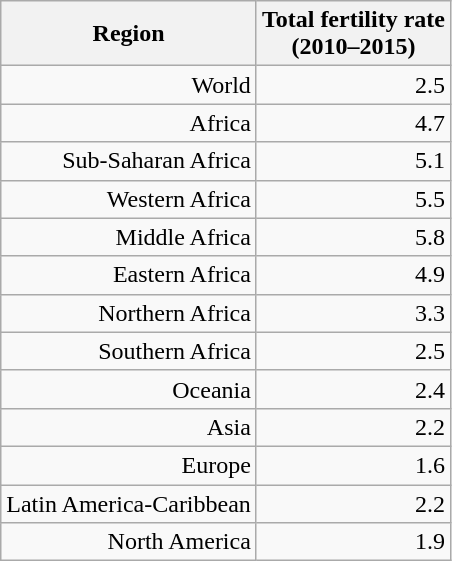<table class="wikitable sortable" style="text-align:right">
<tr>
<th scope="col">Region</th>
<th scope="col">Total fertility rate<br>(2010–2015)</th>
</tr>
<tr>
<td>World</td>
<td>2.5</td>
</tr>
<tr>
<td>Africa</td>
<td>4.7</td>
</tr>
<tr>
<td>Sub-Saharan Africa</td>
<td>5.1</td>
</tr>
<tr>
<td>Western Africa</td>
<td>5.5</td>
</tr>
<tr>
<td>Middle Africa</td>
<td>5.8</td>
</tr>
<tr>
<td>Eastern Africa</td>
<td>4.9</td>
</tr>
<tr>
<td>Northern Africa</td>
<td>3.3</td>
</tr>
<tr>
<td>Southern Africa</td>
<td>2.5</td>
</tr>
<tr>
<td>Oceania</td>
<td>2.4</td>
</tr>
<tr>
<td>Asia</td>
<td>2.2</td>
</tr>
<tr>
<td>Europe</td>
<td>1.6</td>
</tr>
<tr>
<td>Latin America-Caribbean</td>
<td>2.2</td>
</tr>
<tr>
<td>North America</td>
<td>1.9</td>
</tr>
</table>
